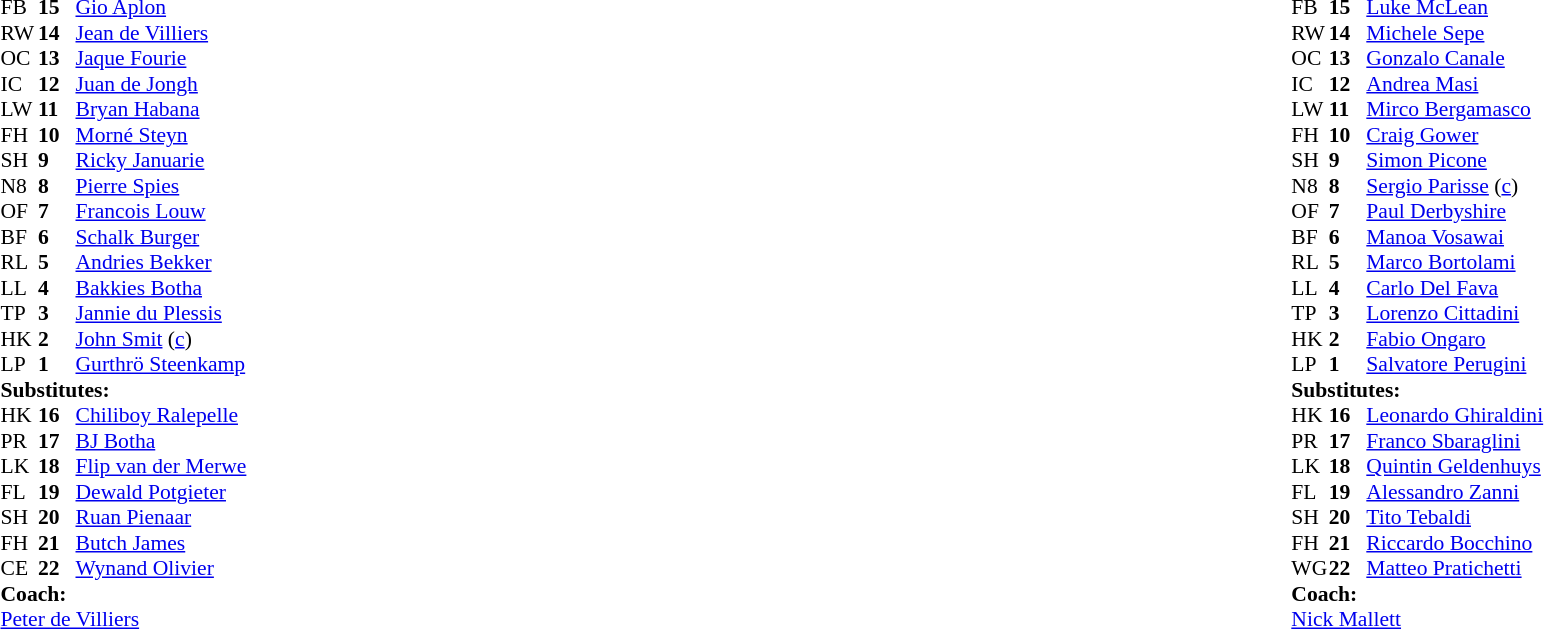<table style="width:100%;">
<tr>
<td style="vertical-align:top; width:50%;"><br><table style="font-size: 90%" cellspacing="0" cellpadding="0">
<tr>
<th width="25"></th>
<th width="25"></th>
</tr>
<tr>
<td>FB</td>
<td><strong>15</strong></td>
<td><a href='#'>Gio Aplon</a></td>
</tr>
<tr>
<td>RW</td>
<td><strong>14</strong></td>
<td><a href='#'>Jean de Villiers</a></td>
</tr>
<tr>
<td>OC</td>
<td><strong>13</strong></td>
<td><a href='#'>Jaque Fourie</a></td>
</tr>
<tr>
<td>IC</td>
<td><strong>12</strong></td>
<td><a href='#'>Juan de Jongh</a></td>
</tr>
<tr>
<td>LW</td>
<td><strong>11</strong></td>
<td><a href='#'>Bryan Habana</a></td>
</tr>
<tr>
<td>FH</td>
<td><strong>10</strong></td>
<td><a href='#'>Morné Steyn</a></td>
</tr>
<tr>
<td>SH</td>
<td><strong>9</strong></td>
<td><a href='#'>Ricky Januarie</a></td>
</tr>
<tr>
<td>N8</td>
<td><strong>8</strong></td>
<td><a href='#'>Pierre Spies</a></td>
</tr>
<tr>
<td>OF</td>
<td><strong>7</strong></td>
<td><a href='#'>Francois Louw</a></td>
</tr>
<tr>
<td>BF</td>
<td><strong>6</strong></td>
<td><a href='#'>Schalk Burger</a></td>
</tr>
<tr>
<td>RL</td>
<td><strong>5</strong></td>
<td><a href='#'>Andries Bekker</a></td>
</tr>
<tr>
<td>LL</td>
<td><strong>4</strong></td>
<td><a href='#'>Bakkies Botha</a></td>
</tr>
<tr>
<td>TP</td>
<td><strong>3</strong></td>
<td><a href='#'>Jannie du Plessis</a></td>
</tr>
<tr>
<td>HK</td>
<td><strong>2</strong></td>
<td><a href='#'>John Smit</a> (<a href='#'>c</a>)</td>
</tr>
<tr>
<td>LP</td>
<td><strong>1</strong></td>
<td><a href='#'>Gurthrö Steenkamp</a></td>
</tr>
<tr>
<td colspan=3><strong>Substitutes:</strong></td>
</tr>
<tr>
<td>HK</td>
<td><strong>16</strong></td>
<td><a href='#'>Chiliboy Ralepelle</a></td>
</tr>
<tr>
<td>PR</td>
<td><strong>17</strong></td>
<td><a href='#'>BJ Botha</a></td>
</tr>
<tr>
<td>LK</td>
<td><strong>18</strong></td>
<td><a href='#'>Flip van der Merwe</a></td>
</tr>
<tr>
<td>FL</td>
<td><strong>19</strong></td>
<td><a href='#'>Dewald Potgieter</a></td>
</tr>
<tr>
<td>SH</td>
<td><strong>20</strong></td>
<td><a href='#'>Ruan Pienaar</a></td>
</tr>
<tr>
<td>FH</td>
<td><strong>21</strong></td>
<td><a href='#'>Butch James</a></td>
</tr>
<tr>
<td>CE</td>
<td><strong>22</strong></td>
<td><a href='#'>Wynand Olivier</a></td>
</tr>
<tr>
<td colspan="3"><strong>Coach:</strong></td>
</tr>
<tr>
<td colspan="4"><a href='#'>Peter de Villiers</a></td>
</tr>
</table>
</td>
<td style="vertical-align:top; width:50%;"><br><table cellspacing="0" cellpadding="0" style="font-size:90%; margin:auto;">
<tr>
<th width="25"></th>
<th width="25"></th>
</tr>
<tr>
<td>FB</td>
<td><strong>15</strong></td>
<td><a href='#'>Luke McLean</a></td>
</tr>
<tr>
<td>RW</td>
<td><strong>14</strong></td>
<td><a href='#'>Michele Sepe</a></td>
</tr>
<tr>
<td>OC</td>
<td><strong>13</strong></td>
<td><a href='#'>Gonzalo Canale</a></td>
</tr>
<tr>
<td>IC</td>
<td><strong>12</strong></td>
<td><a href='#'>Andrea Masi</a></td>
</tr>
<tr>
<td>LW</td>
<td><strong>11</strong></td>
<td><a href='#'>Mirco Bergamasco</a></td>
</tr>
<tr>
<td>FH</td>
<td><strong>10</strong></td>
<td><a href='#'>Craig Gower</a></td>
</tr>
<tr>
<td>SH</td>
<td><strong>9</strong></td>
<td><a href='#'>Simon Picone</a></td>
</tr>
<tr>
<td>N8</td>
<td><strong>8</strong></td>
<td><a href='#'>Sergio Parisse</a> (<a href='#'>c</a>)</td>
</tr>
<tr>
<td>OF</td>
<td><strong>7</strong></td>
<td><a href='#'>Paul Derbyshire</a></td>
</tr>
<tr>
<td>BF</td>
<td><strong>6</strong></td>
<td><a href='#'>Manoa Vosawai</a></td>
</tr>
<tr>
<td>RL</td>
<td><strong>5</strong></td>
<td><a href='#'>Marco Bortolami</a></td>
</tr>
<tr>
<td>LL</td>
<td><strong>4</strong></td>
<td><a href='#'>Carlo Del Fava</a></td>
</tr>
<tr>
<td>TP</td>
<td><strong>3</strong></td>
<td><a href='#'>Lorenzo Cittadini</a></td>
</tr>
<tr>
<td>HK</td>
<td><strong>2</strong></td>
<td><a href='#'>Fabio Ongaro</a></td>
</tr>
<tr>
<td>LP</td>
<td><strong>1</strong></td>
<td><a href='#'>Salvatore Perugini</a></td>
</tr>
<tr>
<td colspan=3><strong>Substitutes:</strong></td>
</tr>
<tr>
<td>HK</td>
<td><strong>16</strong></td>
<td><a href='#'>Leonardo Ghiraldini</a></td>
</tr>
<tr>
<td>PR</td>
<td><strong>17</strong></td>
<td><a href='#'>Franco Sbaraglini</a></td>
</tr>
<tr>
<td>LK</td>
<td><strong>18</strong></td>
<td><a href='#'>Quintin Geldenhuys</a></td>
</tr>
<tr>
<td>FL</td>
<td><strong>19</strong></td>
<td><a href='#'>Alessandro Zanni</a></td>
</tr>
<tr>
<td>SH</td>
<td><strong>20</strong></td>
<td><a href='#'>Tito Tebaldi</a></td>
</tr>
<tr>
<td>FH</td>
<td><strong>21</strong></td>
<td><a href='#'>Riccardo Bocchino</a></td>
</tr>
<tr>
<td>WG</td>
<td><strong>22</strong></td>
<td><a href='#'>Matteo Pratichetti</a></td>
</tr>
<tr>
<td colspan="3"><strong>Coach:</strong></td>
</tr>
<tr>
<td colspan="4"> <a href='#'>Nick Mallett</a></td>
</tr>
</table>
</td>
</tr>
</table>
